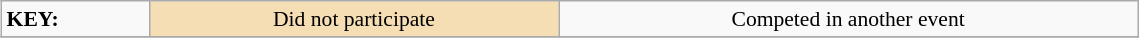<table class="wikitable" style="margin:0.5em; font-size:90%;position:relative;" width=60%>
<tr>
<td><strong>KEY:</strong></td>
<td bgcolor="wheat" align=center>Did not participate</td>
<td align=center>Competed in another event</td>
</tr>
<tr>
</tr>
</table>
